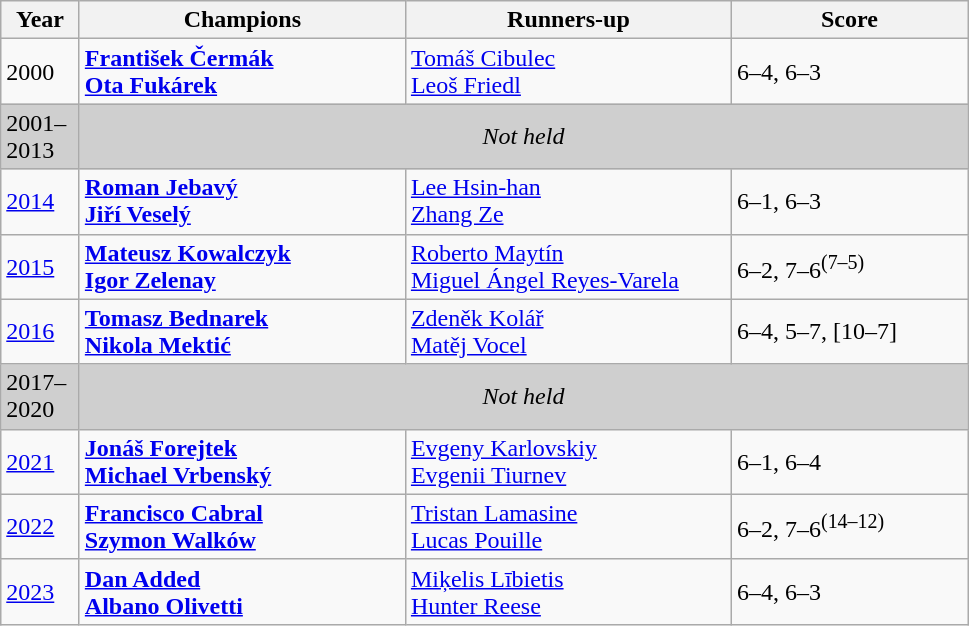<table class="wikitable">
<tr>
<th style="width:45px">Year</th>
<th style="width:210px">Champions</th>
<th style="width:210px">Runners-up</th>
<th style="width:150px">Score</th>
</tr>
<tr>
<td>2000</td>
<td> <strong><a href='#'>František Čermák</a></strong> <br> <strong><a href='#'>Ota Fukárek</a></strong></td>
<td> <a href='#'>Tomáš Cibulec</a> <br>  <a href='#'>Leoš Friedl</a></td>
<td>6–4, 6–3</td>
</tr>
<tr>
<td style="background:#cfcfcf">2001–2013</td>
<td colspan=3 align=center style="background:#cfcfcf"><em>Not held</em></td>
</tr>
<tr>
<td><a href='#'>2014</a></td>
<td> <strong><a href='#'>Roman Jebavý</a></strong><br> <strong><a href='#'>Jiří Veselý</a></strong></td>
<td> <a href='#'>Lee Hsin-han</a> <br>  <a href='#'>Zhang Ze</a></td>
<td>6–1, 6–3</td>
</tr>
<tr>
<td><a href='#'>2015</a></td>
<td> <strong><a href='#'>Mateusz Kowalczyk</a></strong> <br> <strong><a href='#'>Igor Zelenay</a></strong></td>
<td> <a href='#'>Roberto Maytín</a> <br>  <a href='#'>Miguel Ángel Reyes-Varela</a></td>
<td>6–2, 7–6<sup>(7–5)</sup></td>
</tr>
<tr>
<td><a href='#'>2016</a></td>
<td> <strong><a href='#'>Tomasz Bednarek</a></strong><br> <strong><a href='#'>Nikola Mektić</a></strong></td>
<td> <a href='#'>Zdeněk Kolář</a><br> <a href='#'>Matěj Vocel</a></td>
<td>6–4, 5–7, [10–7]</td>
</tr>
<tr>
<td style="background:#cfcfcf">2017–2020</td>
<td colspan=3 align=center style="background:#cfcfcf"><em>Not held</em></td>
</tr>
<tr>
<td><a href='#'>2021</a></td>
<td> <strong><a href='#'>Jonáš Forejtek</a></strong><br> <strong><a href='#'>Michael Vrbenský</a></strong></td>
<td> <a href='#'>Evgeny Karlovskiy</a><br> <a href='#'>Evgenii Tiurnev</a></td>
<td>6–1, 6–4</td>
</tr>
<tr>
<td><a href='#'>2022</a></td>
<td> <strong><a href='#'>Francisco Cabral</a></strong><br> <strong><a href='#'>Szymon Walków</a></strong></td>
<td> <a href='#'>Tristan Lamasine</a><br> <a href='#'>Lucas Pouille</a></td>
<td>6–2, 7–6<sup>(14–12)</sup></td>
</tr>
<tr>
<td><a href='#'>2023</a></td>
<td> <strong><a href='#'>Dan Added</a></strong><br> <strong><a href='#'>Albano Olivetti</a></strong></td>
<td> <a href='#'>Miķelis Lībietis</a><br> <a href='#'>Hunter Reese</a></td>
<td>6–4, 6–3</td>
</tr>
</table>
